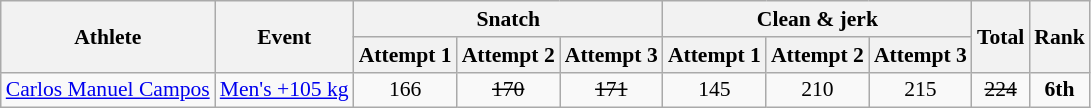<table class="wikitable" border="1" style="font-size:90%;">
<tr>
<th rowspan=2>Athlete</th>
<th rowspan=2>Event</th>
<th colspan=3>Snatch</th>
<th colspan=3>Clean & jerk</th>
<th rowspan=2>Total</th>
<th rowspan=2>Rank</th>
</tr>
<tr>
<th>Attempt 1</th>
<th>Attempt 2</th>
<th>Attempt 3</th>
<th>Attempt 1</th>
<th>Attempt 2</th>
<th>Attempt 3</th>
</tr>
<tr>
<td><a href='#'>Carlos Manuel Campos</a></td>
<td><a href='#'>Men's +105 kg</a></td>
<td align=center>166</td>
<td align=center><del>170</del></td>
<td align=center><del>171</del></td>
<td align=center>145</td>
<td align=center>210</td>
<td align=center>215</td>
<td align=center><del>224</del></td>
<td align=center><strong>6th</strong></td>
</tr>
</table>
